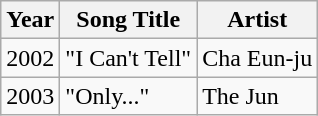<table class="wikitable sortable">
<tr>
<th>Year</th>
<th>Song Title</th>
<th>Artist</th>
</tr>
<tr>
<td>2002</td>
<td>"I Can't Tell"</td>
<td>Cha Eun-ju</td>
</tr>
<tr>
<td>2003</td>
<td>"Only..."</td>
<td>The Jun</td>
</tr>
</table>
